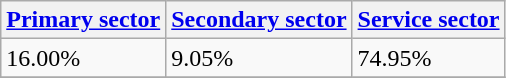<table class="wikitable" border="1">
<tr>
<th><a href='#'>Primary sector</a></th>
<th><a href='#'>Secondary sector</a></th>
<th><a href='#'>Service sector</a></th>
</tr>
<tr>
<td>16.00%</td>
<td>9.05%</td>
<td>74.95%</td>
</tr>
<tr>
</tr>
</table>
